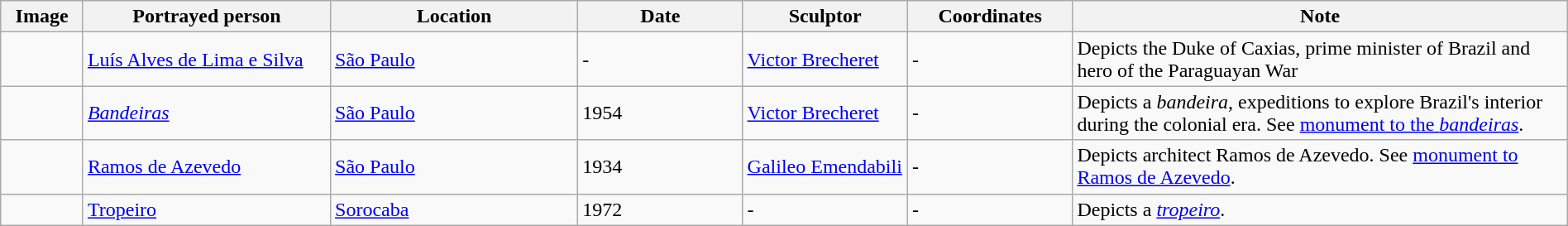<table class="wikitable sortable"  style="width:100%;">
<tr>
<th width="5%" align="left" class="unsortable">Image</th>
<th width="15%" align="left">Portrayed person</th>
<th width="15%" align="left">Location</th>
<th width="10%" align="left">Date</th>
<th width="10%" align="left">Sculptor</th>
<th width="10%" align="left">Coordinates</th>
<th width="30%" align="left">Note</th>
</tr>
<tr>
<td></td>
<td><a href='#'>Luís Alves de Lima e Silva</a></td>
<td><a href='#'>São Paulo</a></td>
<td>-</td>
<td><a href='#'>Victor Brecheret</a></td>
<td>-</td>
<td>Depicts the Duke of Caxias, prime minister of Brazil and hero of the Paraguayan War</td>
</tr>
<tr>
<td></td>
<td><em><a href='#'>Bandeiras</a></em></td>
<td><a href='#'>São Paulo</a></td>
<td>1954</td>
<td><a href='#'>Victor Brecheret</a></td>
<td>-</td>
<td>Depicts a <em>bandeira</em>, expeditions to explore Brazil's interior during the colonial era. See <a href='#'>monument to the <em>bandeiras</em></a>.</td>
</tr>
<tr>
<td></td>
<td><a href='#'>Ramos de Azevedo</a></td>
<td><a href='#'>São Paulo</a></td>
<td>1934</td>
<td><a href='#'>Galileo Emendabili</a></td>
<td>-</td>
<td>Depicts architect Ramos de Azevedo. See <a href='#'>monument to Ramos de Azevedo</a>.</td>
</tr>
<tr>
<td></td>
<td><a href='#'>Tropeiro</a></td>
<td><a href='#'>Sorocaba</a></td>
<td>1972</td>
<td>-</td>
<td>-</td>
<td>Depicts a <em><a href='#'>tropeiro</a></em>.</td>
</tr>
</table>
